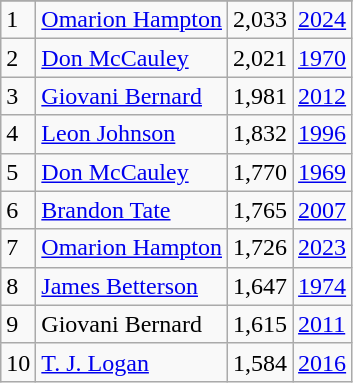<table class="wikitable">
<tr>
</tr>
<tr>
<td>1</td>
<td><a href='#'>Omarion Hampton</a></td>
<td>2,033</td>
<td><a href='#'>2024</a></td>
</tr>
<tr>
<td>2</td>
<td><a href='#'>Don McCauley</a></td>
<td>2,021</td>
<td><a href='#'>1970</a></td>
</tr>
<tr>
<td>3</td>
<td><a href='#'>Giovani Bernard</a></td>
<td>1,981</td>
<td><a href='#'>2012</a></td>
</tr>
<tr>
<td>4</td>
<td><a href='#'>Leon Johnson</a></td>
<td>1,832</td>
<td><a href='#'>1996</a></td>
</tr>
<tr>
<td>5</td>
<td><a href='#'>Don McCauley</a></td>
<td>1,770</td>
<td><a href='#'>1969</a></td>
</tr>
<tr>
<td>6</td>
<td><a href='#'>Brandon Tate</a></td>
<td>1,765</td>
<td><a href='#'>2007</a></td>
</tr>
<tr>
<td>7</td>
<td><a href='#'>Omarion Hampton</a></td>
<td>1,726</td>
<td><a href='#'>2023</a></td>
</tr>
<tr>
<td>8</td>
<td><a href='#'>James Betterson</a></td>
<td>1,647</td>
<td><a href='#'>1974</a></td>
</tr>
<tr>
<td>9</td>
<td>Giovani Bernard</td>
<td>1,615</td>
<td><a href='#'>2011</a></td>
</tr>
<tr>
<td>10</td>
<td><a href='#'>T. J. Logan</a></td>
<td>1,584</td>
<td><a href='#'>2016</a></td>
</tr>
</table>
